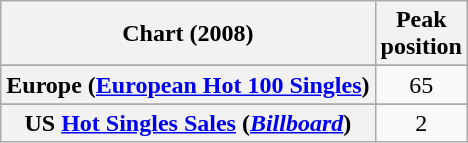<table class="wikitable sortable plainrowheaders" style="text-align:center">
<tr>
<th scope="col">Chart (2008)</th>
<th scope="col">Peak<br>position</th>
</tr>
<tr>
</tr>
<tr>
</tr>
<tr>
<th scope="row">Europe (<a href='#'>European Hot 100 Singles</a>)</th>
<td>65</td>
</tr>
<tr>
</tr>
<tr>
</tr>
<tr>
</tr>
<tr>
</tr>
<tr>
</tr>
<tr>
</tr>
<tr>
<th scope="row">US <a href='#'>Hot Singles Sales</a> (<em><a href='#'>Billboard</a></em>)</th>
<td>2</td>
</tr>
</table>
